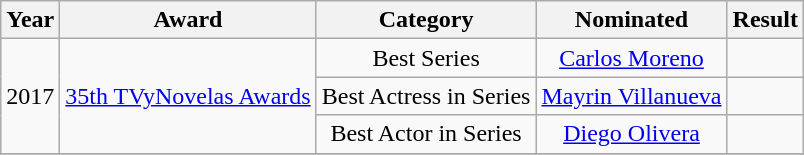<table class="wikitable plainrowheaders" style="text-align:center;">
<tr>
<th scope="col">Year</th>
<th scope="col">Award</th>
<th scope="col">Category</th>
<th scope="col">Nominated</th>
<th scope="col">Result</th>
</tr>
<tr>
<td rowspan=3>2017</td>
<td rowspan=3><a href='#'>35th TVyNovelas Awards</a></td>
<td>Best Series</td>
<td><a href='#'>Carlos Moreno</a></td>
<td></td>
</tr>
<tr>
<td>Best Actress in Series</td>
<td><a href='#'>Mayrin Villanueva</a></td>
<td></td>
</tr>
<tr>
<td>Best Actor in Series</td>
<td><a href='#'>Diego Olivera</a></td>
<td></td>
</tr>
<tr>
</tr>
</table>
